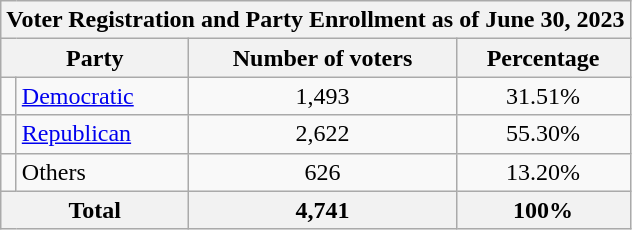<table class=wikitable>
<tr>
<th colspan = 6>Voter Registration and Party Enrollment as of June 30, 2023</th>
</tr>
<tr>
<th colspan = 2>Party</th>
<th>Number of voters</th>
<th>Percentage</th>
</tr>
<tr>
<td></td>
<td><a href='#'>Democratic</a></td>
<td align = center>1,493</td>
<td align = center>31.51%</td>
</tr>
<tr>
<td></td>
<td><a href='#'>Republican</a></td>
<td align = center>2,622</td>
<td align = center>55.30%</td>
</tr>
<tr>
<td></td>
<td>Others</td>
<td align = center>626</td>
<td align = center>13.20%</td>
</tr>
<tr>
<th colspan = 2>Total</th>
<th align = center>4,741</th>
<th align = center>100%</th>
</tr>
</table>
